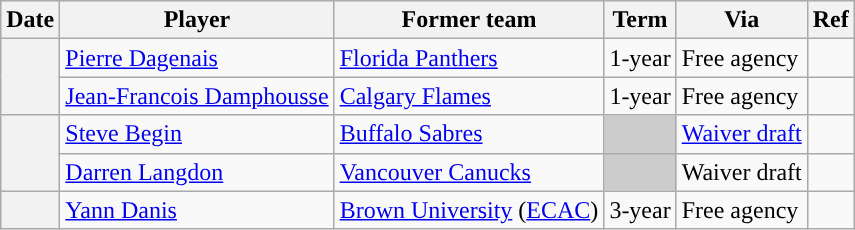<table class="wikitable plainrowheaders">
<tr style="background:#ddd; text-align:center;">
<th>Date</th>
<th>Player</th>
<th>Former team</th>
<th>Term</th>
<th>Via</th>
<th>Ref</th>
</tr>
<tr>
<th scope="row" rowspan=2></th>
<td><a href='#'>Pierre Dagenais</a></td>
<td><a href='#'>Florida Panthers</a></td>
<td>1-year</td>
<td>Free agency</td>
<td></td>
</tr>
<tr>
<td><a href='#'>Jean-Francois Damphousse</a></td>
<td><a href='#'>Calgary Flames</a></td>
<td>1-year</td>
<td>Free agency</td>
<td></td>
</tr>
<tr>
<th scope="row" rowspan=2></th>
<td><a href='#'>Steve Begin</a></td>
<td><a href='#'>Buffalo Sabres</a></td>
<td style="background:#ccc"></td>
<td><a href='#'>Waiver draft</a></td>
<td></td>
</tr>
<tr>
<td><a href='#'>Darren Langdon</a></td>
<td><a href='#'>Vancouver Canucks</a></td>
<td style="background:#ccc"></td>
<td>Waiver draft</td>
<td></td>
</tr>
<tr>
<th scope="row"></th>
<td><a href='#'>Yann Danis</a></td>
<td><a href='#'>Brown University</a> (<a href='#'>ECAC</a>)</td>
<td>3-year</td>
<td>Free agency</td>
<td></td>
</tr>
</table>
